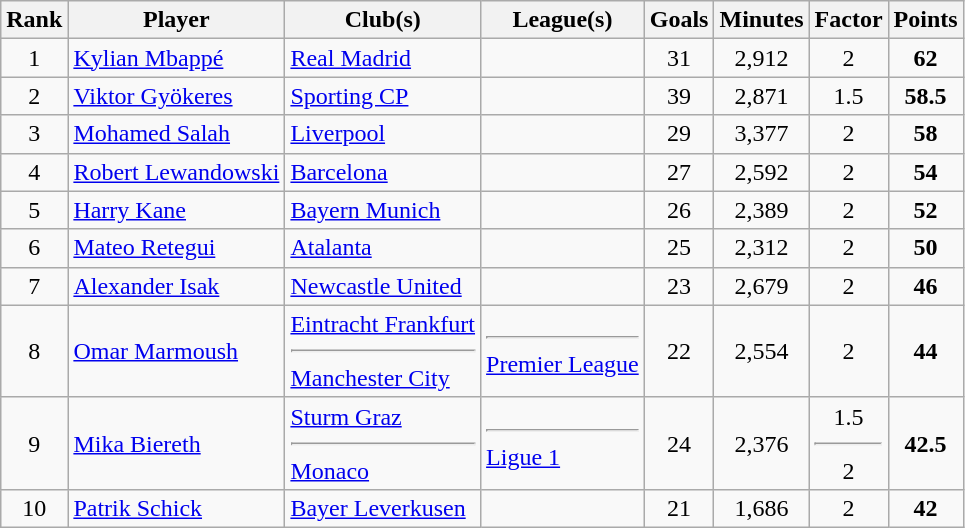<table class="wikitable plainrowheaders sortable">
<tr>
<th scope=col>Rank</th>
<th scope=col>Player</th>
<th scope=col>Club(s)</th>
<th scope=col>League(s)</th>
<th scope=col>Goals</th>
<th scope=col>Minutes</th>
<th scope=col>Factor</th>
<th scope=col>Points</th>
</tr>
<tr>
<td align="center">1</td>
<td> <a href='#'>Kylian Mbappé</a></td>
<td><a href='#'>Real Madrid</a></td>
<td></td>
<td align="center">31</td>
<td align="center">2,912</td>
<td align="center">2</td>
<td align="center"><strong>62</strong></td>
</tr>
<tr>
<td align="center">2</td>
<td> <a href='#'>Viktor Gyökeres</a></td>
<td><a href='#'>Sporting CP</a></td>
<td></td>
<td align="center">39</td>
<td align="center">2,871</td>
<td align="center">1.5</td>
<td align="center"><strong>58.5</strong></td>
</tr>
<tr>
<td align="center">3</td>
<td> <a href='#'>Mohamed Salah</a></td>
<td><a href='#'>Liverpool</a></td>
<td></td>
<td align="center">29</td>
<td align="center">3,377</td>
<td align="center">2</td>
<td align="center"><strong>58</strong></td>
</tr>
<tr>
<td align="center">4</td>
<td> <a href='#'>Robert Lewandowski</a></td>
<td><a href='#'>Barcelona</a></td>
<td></td>
<td align="center">27</td>
<td align="center">2,592</td>
<td align="center">2</td>
<td align="center"><strong>54</strong></td>
</tr>
<tr>
<td align="center">5</td>
<td> <a href='#'>Harry Kane</a></td>
<td><a href='#'>Bayern Munich</a></td>
<td></td>
<td align="center">26</td>
<td align="center">2,389</td>
<td align="center">2</td>
<td align="center"><strong>52</strong></td>
</tr>
<tr>
<td align="center">6</td>
<td> <a href='#'>Mateo Retegui</a></td>
<td><a href='#'>Atalanta</a></td>
<td></td>
<td align="center">25</td>
<td align="center">2,312</td>
<td align="center">2</td>
<td align="center"><strong>50</strong></td>
</tr>
<tr>
<td align="center">7</td>
<td> <a href='#'>Alexander Isak</a></td>
<td><a href='#'>Newcastle United</a></td>
<td></td>
<td align="center">23</td>
<td align="center">2,679</td>
<td align="center">2</td>
<td align="center"><strong>46</strong></td>
</tr>
<tr>
<td align="center">8</td>
<td> <a href='#'>Omar Marmoush</a></td>
<td><a href='#'>Eintracht Frankfurt</a><hr><a href='#'>Manchester City</a></td>
<td><hr> <a href='#'>Premier League</a></td>
<td align="center">22</td>
<td align="center">2,554</td>
<td align="center">2</td>
<td align="center"><strong>44</strong></td>
</tr>
<tr>
<td align="center">9</td>
<td> <a href='#'>Mika Biereth</a></td>
<td><a href='#'>Sturm Graz</a><hr><a href='#'>Monaco</a></td>
<td><hr> <a href='#'>Ligue 1</a></td>
<td align="center">24</td>
<td align="center">2,376</td>
<td align="center">1.5<hr>2</td>
<td align="center"><strong>42.5</strong></td>
</tr>
<tr>
<td align="center">10</td>
<td> <a href='#'>Patrik Schick</a></td>
<td><a href='#'>Bayer Leverkusen</a></td>
<td></td>
<td align="center">21</td>
<td align="center">1,686</td>
<td align="center">2</td>
<td align="center"><strong>42</strong><br></td>
</tr>
</table>
